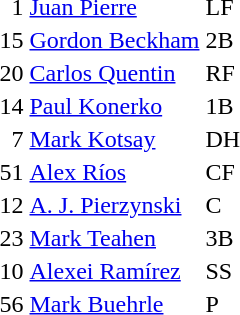<table>
<tr>
<td>  1</td>
<td><a href='#'>Juan Pierre</a></td>
<td>LF</td>
</tr>
<tr>
<td>15</td>
<td><a href='#'>Gordon Beckham</a></td>
<td>2B</td>
</tr>
<tr>
<td>20</td>
<td><a href='#'>Carlos Quentin</a></td>
<td>RF</td>
</tr>
<tr>
<td>14</td>
<td><a href='#'>Paul Konerko</a></td>
<td>1B</td>
</tr>
<tr>
<td>  7</td>
<td><a href='#'>Mark Kotsay</a></td>
<td>DH</td>
</tr>
<tr>
<td>51</td>
<td><a href='#'>Alex Ríos</a></td>
<td>CF</td>
</tr>
<tr>
<td>12</td>
<td><a href='#'>A. J. Pierzynski</a></td>
<td>C</td>
</tr>
<tr>
<td>23</td>
<td><a href='#'>Mark Teahen</a></td>
<td>3B</td>
</tr>
<tr>
<td>10</td>
<td><a href='#'>Alexei Ramírez</a></td>
<td>SS</td>
</tr>
<tr>
<td>56</td>
<td><a href='#'>Mark Buehrle</a></td>
<td>P</td>
</tr>
<tr>
</tr>
</table>
